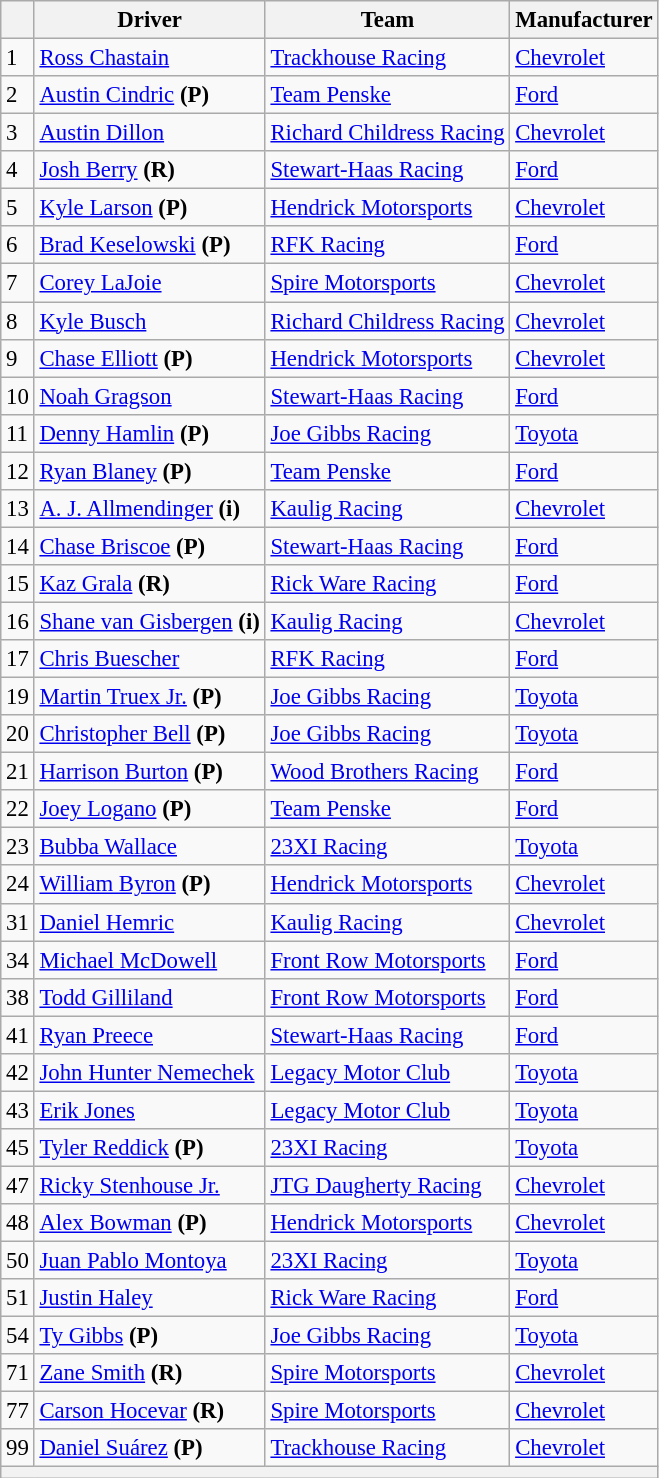<table class="wikitable" style="font-size:95%">
<tr>
<th></th>
<th>Driver</th>
<th>Team</th>
<th>Manufacturer</th>
</tr>
<tr>
<td>1</td>
<td><a href='#'>Ross Chastain</a></td>
<td><a href='#'>Trackhouse Racing</a></td>
<td><a href='#'>Chevrolet</a></td>
</tr>
<tr>
<td>2</td>
<td><a href='#'>Austin Cindric</a> <strong>(P)</strong></td>
<td><a href='#'>Team Penske</a></td>
<td><a href='#'>Ford</a></td>
</tr>
<tr>
<td>3</td>
<td><a href='#'>Austin Dillon</a></td>
<td nowrap><a href='#'>Richard Childress Racing</a></td>
<td><a href='#'>Chevrolet</a></td>
</tr>
<tr>
<td>4</td>
<td><a href='#'>Josh Berry</a> <strong>(R)</strong></td>
<td><a href='#'>Stewart-Haas Racing</a></td>
<td><a href='#'>Ford</a></td>
</tr>
<tr>
<td>5</td>
<td><a href='#'>Kyle Larson</a> <strong>(P)</strong></td>
<td><a href='#'>Hendrick Motorsports</a></td>
<td><a href='#'>Chevrolet</a></td>
</tr>
<tr>
<td>6</td>
<td><a href='#'>Brad Keselowski</a> <strong>(P)</strong></td>
<td><a href='#'>RFK Racing</a></td>
<td><a href='#'>Ford</a></td>
</tr>
<tr>
<td>7</td>
<td><a href='#'>Corey LaJoie</a></td>
<td><a href='#'>Spire Motorsports</a></td>
<td><a href='#'>Chevrolet</a></td>
</tr>
<tr>
<td>8</td>
<td><a href='#'>Kyle Busch</a></td>
<td><a href='#'>Richard Childress Racing</a></td>
<td><a href='#'>Chevrolet</a></td>
</tr>
<tr>
<td>9</td>
<td><a href='#'>Chase Elliott</a> <strong>(P)</strong></td>
<td><a href='#'>Hendrick Motorsports</a></td>
<td><a href='#'>Chevrolet</a></td>
</tr>
<tr>
<td>10</td>
<td><a href='#'>Noah Gragson</a></td>
<td><a href='#'>Stewart-Haas Racing</a></td>
<td><a href='#'>Ford</a></td>
</tr>
<tr>
<td>11</td>
<td><a href='#'>Denny Hamlin</a> <strong>(P)</strong></td>
<td><a href='#'>Joe Gibbs Racing</a></td>
<td><a href='#'>Toyota</a></td>
</tr>
<tr>
<td>12</td>
<td><a href='#'>Ryan Blaney</a> <strong>(P)</strong></td>
<td><a href='#'>Team Penske</a></td>
<td><a href='#'>Ford</a></td>
</tr>
<tr>
<td>13</td>
<td><a href='#'>A. J. Allmendinger</a> <strong>(i)</strong></td>
<td><a href='#'>Kaulig Racing</a></td>
<td><a href='#'>Chevrolet</a></td>
</tr>
<tr>
<td>14</td>
<td><a href='#'>Chase Briscoe</a> <strong>(P)</strong></td>
<td><a href='#'>Stewart-Haas Racing</a></td>
<td><a href='#'>Ford</a></td>
</tr>
<tr>
<td>15</td>
<td><a href='#'>Kaz Grala</a> <strong>(R)</strong></td>
<td><a href='#'>Rick Ware Racing</a></td>
<td><a href='#'>Ford</a></td>
</tr>
<tr>
<td>16</td>
<td nowrap><a href='#'>Shane van Gisbergen</a> <strong>(i)</strong></td>
<td><a href='#'>Kaulig Racing</a></td>
<td><a href='#'>Chevrolet</a></td>
</tr>
<tr>
<td>17</td>
<td><a href='#'>Chris Buescher</a></td>
<td><a href='#'>RFK Racing</a></td>
<td><a href='#'>Ford</a></td>
</tr>
<tr>
<td>19</td>
<td><a href='#'>Martin Truex Jr.</a> <strong>(P)</strong></td>
<td><a href='#'>Joe Gibbs Racing</a></td>
<td><a href='#'>Toyota</a></td>
</tr>
<tr>
<td>20</td>
<td><a href='#'>Christopher Bell</a> <strong>(P)</strong></td>
<td><a href='#'>Joe Gibbs Racing</a></td>
<td><a href='#'>Toyota</a></td>
</tr>
<tr>
<td>21</td>
<td><a href='#'>Harrison Burton</a> <strong>(P)</strong></td>
<td><a href='#'>Wood Brothers Racing</a></td>
<td><a href='#'>Ford</a></td>
</tr>
<tr>
<td>22</td>
<td><a href='#'>Joey Logano</a> <strong>(P)</strong></td>
<td><a href='#'>Team Penske</a></td>
<td><a href='#'>Ford</a></td>
</tr>
<tr>
<td>23</td>
<td><a href='#'>Bubba Wallace</a></td>
<td><a href='#'>23XI Racing</a></td>
<td><a href='#'>Toyota</a></td>
</tr>
<tr>
<td>24</td>
<td><a href='#'>William Byron</a> <strong>(P)</strong></td>
<td><a href='#'>Hendrick Motorsports</a></td>
<td><a href='#'>Chevrolet</a></td>
</tr>
<tr>
<td>31</td>
<td><a href='#'>Daniel Hemric</a></td>
<td><a href='#'>Kaulig Racing</a></td>
<td><a href='#'>Chevrolet</a></td>
</tr>
<tr>
<td>34</td>
<td><a href='#'>Michael McDowell</a></td>
<td><a href='#'>Front Row Motorsports</a></td>
<td><a href='#'>Ford</a></td>
</tr>
<tr>
<td>38</td>
<td><a href='#'>Todd Gilliland</a></td>
<td><a href='#'>Front Row Motorsports</a></td>
<td><a href='#'>Ford</a></td>
</tr>
<tr>
<td>41</td>
<td><a href='#'>Ryan Preece</a></td>
<td><a href='#'>Stewart-Haas Racing</a></td>
<td><a href='#'>Ford</a></td>
</tr>
<tr>
<td>42</td>
<td><a href='#'>John Hunter Nemechek</a></td>
<td><a href='#'>Legacy Motor Club</a></td>
<td><a href='#'>Toyota</a></td>
</tr>
<tr>
<td>43</td>
<td><a href='#'>Erik Jones</a></td>
<td><a href='#'>Legacy Motor Club</a></td>
<td><a href='#'>Toyota</a></td>
</tr>
<tr>
<td>45</td>
<td><a href='#'>Tyler Reddick</a> <strong>(P)</strong></td>
<td><a href='#'>23XI Racing</a></td>
<td><a href='#'>Toyota</a></td>
</tr>
<tr>
<td>47</td>
<td><a href='#'>Ricky Stenhouse Jr.</a></td>
<td><a href='#'>JTG Daugherty Racing</a></td>
<td><a href='#'>Chevrolet</a></td>
</tr>
<tr>
<td>48</td>
<td><a href='#'>Alex Bowman</a> <strong>(P)</strong></td>
<td><a href='#'>Hendrick Motorsports</a></td>
<td><a href='#'>Chevrolet</a></td>
</tr>
<tr>
<td>50</td>
<td><a href='#'>Juan Pablo Montoya</a></td>
<td><a href='#'>23XI Racing</a></td>
<td><a href='#'>Toyota</a></td>
</tr>
<tr>
<td>51</td>
<td><a href='#'>Justin Haley</a></td>
<td><a href='#'>Rick Ware Racing</a></td>
<td><a href='#'>Ford</a></td>
</tr>
<tr>
<td>54</td>
<td><a href='#'>Ty Gibbs</a> <strong>(P)</strong></td>
<td><a href='#'>Joe Gibbs Racing</a></td>
<td><a href='#'>Toyota</a></td>
</tr>
<tr>
<td>71</td>
<td><a href='#'>Zane Smith</a> <strong>(R)</strong></td>
<td><a href='#'>Spire Motorsports</a></td>
<td><a href='#'>Chevrolet</a></td>
</tr>
<tr>
<td>77</td>
<td><a href='#'>Carson Hocevar</a> <strong>(R)</strong></td>
<td><a href='#'>Spire Motorsports</a></td>
<td><a href='#'>Chevrolet</a></td>
</tr>
<tr>
<td>99</td>
<td><a href='#'>Daniel Suárez</a> <strong>(P)</strong></td>
<td><a href='#'>Trackhouse Racing</a></td>
<td><a href='#'>Chevrolet</a></td>
</tr>
<tr>
<th colspan="4"></th>
</tr>
</table>
